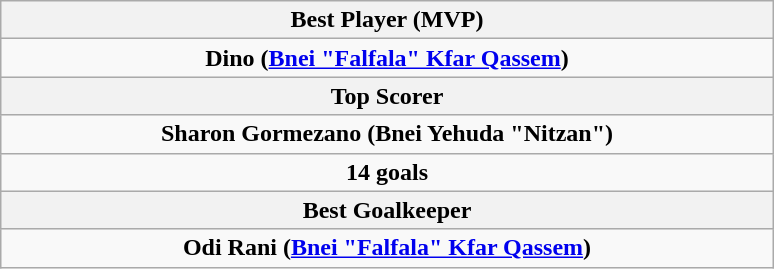<table class="wikitable" style="margin:auto">
<tr>
<th width=60% colspan="3">Best Player (MVP)</th>
</tr>
<tr>
<td align="center" colspan="3"><strong> Dino (<a href='#'>Bnei "Falfala" Kfar Qassem</a>)</strong></td>
</tr>
<tr>
<th colspan="3">Top Scorer</th>
</tr>
<tr>
<td align="center" colspan="3"><strong> Sharon Gormezano (Bnei Yehuda "Nitzan")</strong></td>
</tr>
<tr>
<td align="center" colspan="3"><strong>14 goals</strong></td>
</tr>
<tr>
<th colspan="3">Best Goalkeeper</th>
</tr>
<tr>
<td colspan="3" align="center"><strong> Odi Rani (<a href='#'>Bnei "Falfala" Kfar Qassem</a>)</strong></td>
</tr>
</table>
